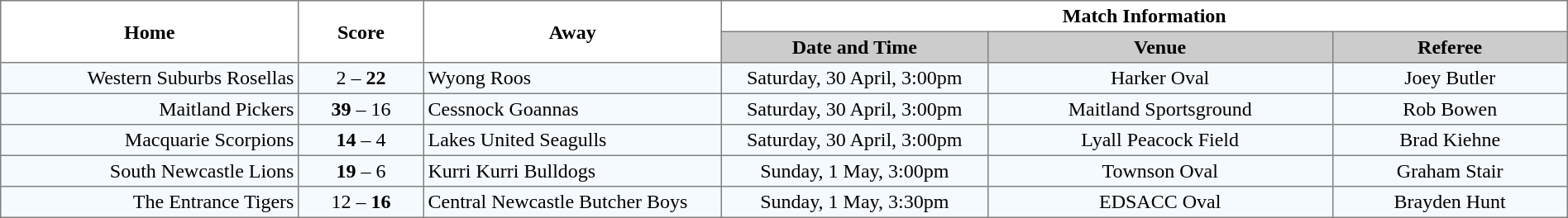<table border="1" cellpadding="3" cellspacing="0" width="100%" style="border-collapse:collapse;  text-align:center;">
<tr>
<th rowspan="2" width="19%">Home</th>
<th rowspan="2" width="8%">Score</th>
<th rowspan="2" width="19%">Away</th>
<th colspan="3">Match Information</th>
</tr>
<tr bgcolor="#CCCCCC">
<th width="17%">Date and Time</th>
<th width="22%">Venue</th>
<th width="50%">Referee</th>
</tr>
<tr style="text-align:center; background:#f5faff;">
<td align="right">Western Suburbs Rosellas </td>
<td>2 – <strong>22</strong></td>
<td align="left"> Wyong Roos</td>
<td>Saturday, 30 April, 3:00pm</td>
<td>Harker Oval</td>
<td>Joey Butler</td>
</tr>
<tr style="text-align:center; background:#f5faff;">
<td align="right">Maitland Pickers </td>
<td><strong>39</strong> – 16</td>
<td align="left"> Cessnock Goannas</td>
<td>Saturday, 30 April, 3:00pm</td>
<td>Maitland Sportsground</td>
<td>Rob Bowen</td>
</tr>
<tr style="text-align:center; background:#f5faff;">
<td align="right">Macquarie Scorpions </td>
<td><strong>14</strong> – 4</td>
<td align="left"> Lakes United Seagulls</td>
<td>Saturday, 30 April, 3:00pm</td>
<td>Lyall Peacock Field</td>
<td>Brad Kiehne</td>
</tr>
<tr style="text-align:center; background:#f5faff;">
<td align="right">South Newcastle Lions </td>
<td><strong>19</strong> – 6</td>
<td align="left"> Kurri Kurri Bulldogs</td>
<td>Sunday, 1 May, 3:00pm</td>
<td>Townson Oval</td>
<td>Graham Stair</td>
</tr>
<tr style="text-align:center; background:#f5faff;">
<td align="right">The Entrance Tigers </td>
<td>12 – <strong>16</strong></td>
<td align="left"> Central Newcastle Butcher Boys</td>
<td>Sunday, 1 May, 3:30pm</td>
<td>EDSACC Oval</td>
<td>Brayden Hunt</td>
</tr>
</table>
